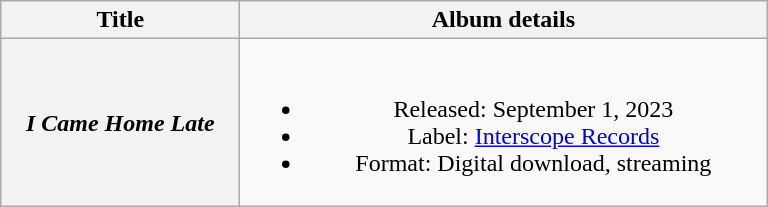<table class="wikitable plainrowheaders" style="text-align:center;">
<tr>
<th scope="col" rowspan="1" style="width:9.5em;">Title</th>
<th scope="col" rowspan="1" style="width:21.5em;">Album details</th>
</tr>
<tr>
<th scope="row"><em>I Came Home Late</em><br></th>
<td><br><ul><li>Released: September 1, 2023</li><li>Label: <a href='#'>Interscope Records</a></li><li>Format: Digital download, streaming</li></ul></td>
</tr>
</table>
